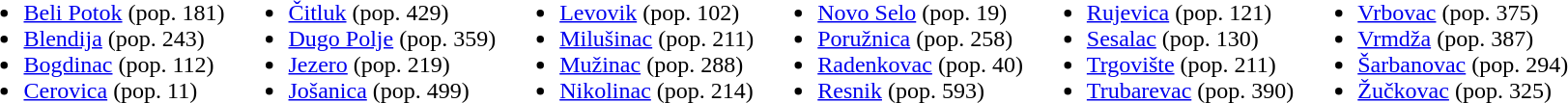<table>
<tr valign=top>
<td><br><ul><li><a href='#'>Beli Potok</a> (pop. 181)</li><li><a href='#'>Blendija</a> (pop. 243)</li><li><a href='#'>Bogdinac</a> (pop. 112)</li><li><a href='#'>Cerovica</a> (pop. 11)</li></ul></td>
<td><br><ul><li><a href='#'>Čitluk</a> (pop. 429)</li><li><a href='#'>Dugo Polje</a> (pop. 359)</li><li><a href='#'>Jezero</a> (pop. 219)</li><li><a href='#'>Jošanica</a> (pop. 499)</li></ul></td>
<td><br><ul><li><a href='#'>Levovik</a> (pop. 102)</li><li><a href='#'>Milušinac</a> (pop. 211)</li><li><a href='#'>Mužinac</a> (pop. 288)</li><li><a href='#'>Nikolinac</a> (pop. 214)</li></ul></td>
<td><br><ul><li><a href='#'>Novo Selo</a> (pop. 19)</li><li><a href='#'>Poružnica</a> (pop. 258)</li><li><a href='#'>Radenkovac</a> (pop. 40)</li><li><a href='#'>Resnik</a> (pop. 593)</li></ul></td>
<td><br><ul><li><a href='#'>Rujevica</a> (pop. 121)</li><li><a href='#'>Sesalac</a> (pop. 130)</li><li><a href='#'>Trgovište</a> (pop. 211)</li><li><a href='#'>Trubarevac</a> (pop. 390)</li></ul></td>
<td><br><ul><li><a href='#'>Vrbovac</a> (pop. 375)</li><li><a href='#'>Vrmdža</a> (pop. 387)</li><li><a href='#'>Šarbanovac</a> (pop. 294)</li><li><a href='#'>Žučkovac</a> (pop. 325)</li></ul></td>
</tr>
</table>
